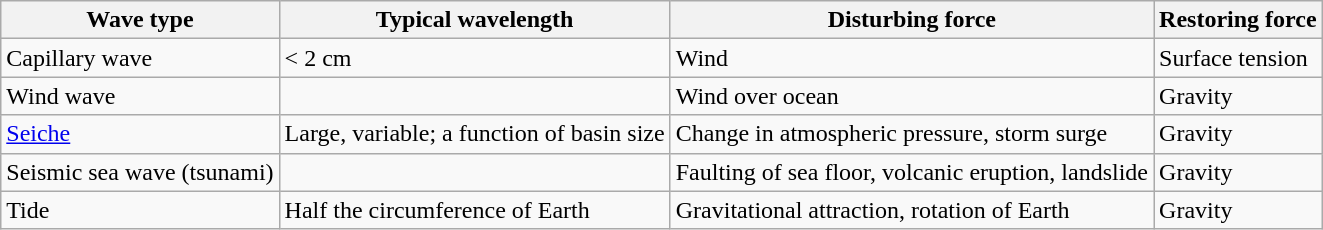<table class="wikitable">
<tr>
<th>Wave type</th>
<th>Typical wavelength</th>
<th>Disturbing force</th>
<th>Restoring force</th>
</tr>
<tr>
<td>Capillary wave</td>
<td>< 2 cm</td>
<td>Wind</td>
<td>Surface tension</td>
</tr>
<tr>
<td>Wind wave</td>
<td></td>
<td>Wind over ocean</td>
<td>Gravity</td>
</tr>
<tr>
<td><a href='#'>Seiche</a></td>
<td>Large, variable; a function of basin size</td>
<td>Change in atmospheric pressure, storm surge</td>
<td>Gravity</td>
</tr>
<tr>
<td>Seismic sea wave (tsunami)</td>
<td></td>
<td>Faulting of sea floor, volcanic eruption, landslide</td>
<td>Gravity</td>
</tr>
<tr>
<td>Tide</td>
<td>Half the circumference of Earth</td>
<td>Gravitational attraction, rotation of Earth</td>
<td>Gravity</td>
</tr>
</table>
